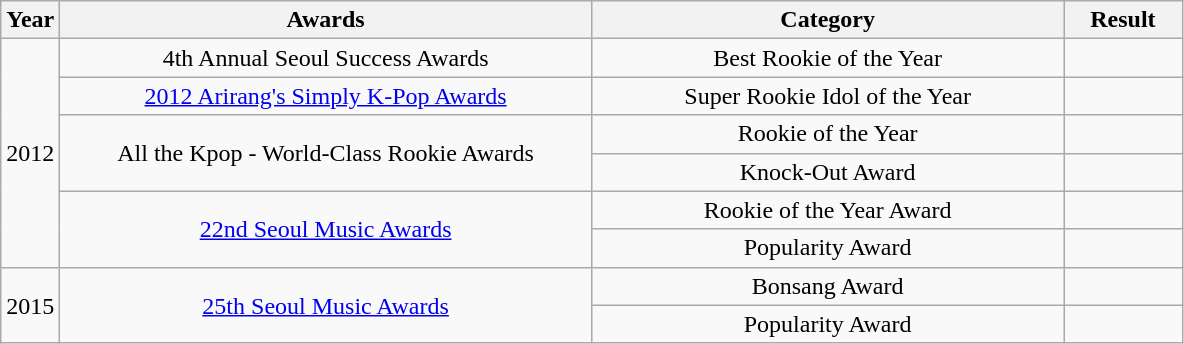<table class="wikitable" style="text-align:center">
<tr>
<th width=5%>Year</th>
<th style="width:45%">Awards</th>
<th style="width:40%">Category</th>
<th style="width:10%">Result</th>
</tr>
<tr>
<td rowspan="6">2012</td>
<td>4th Annual Seoul Success Awards</td>
<td>Best Rookie of the Year</td>
<td></td>
</tr>
<tr>
<td><a href='#'>2012 Arirang's Simply K-Pop Awards</a></td>
<td>Super Rookie Idol of the Year</td>
<td></td>
</tr>
<tr>
<td rowspan="2">All the Kpop - World-Class Rookie Awards</td>
<td>Rookie of the Year</td>
<td></td>
</tr>
<tr>
<td>Knock-Out Award</td>
<td></td>
</tr>
<tr>
<td rowspan="2"><a href='#'>22nd Seoul Music Awards</a></td>
<td>Rookie of the Year Award</td>
<td></td>
</tr>
<tr>
<td>Popularity Award</td>
<td></td>
</tr>
<tr>
<td rowspan="2">2015</td>
<td rowspan="2"><a href='#'>25th Seoul Music Awards</a></td>
<td>Bonsang Award</td>
<td></td>
</tr>
<tr>
<td>Popularity Award</td>
<td></td>
</tr>
</table>
